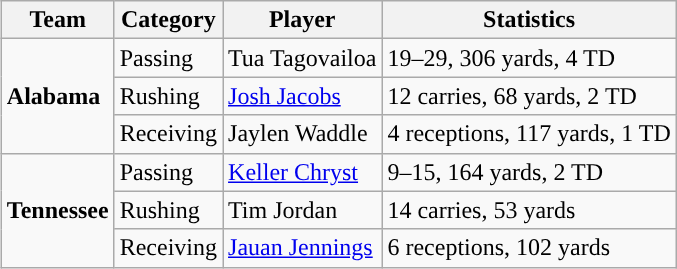<table class="wikitable" style="float: right;">
<tr>
<th>Team</th>
<th>Category</th>
<th>Player</th>
<th>Statistics</th>
</tr>
<tr>
<td rowspan=3><strong>Alabama</strong></td>
<td>Passing</td>
<td>Tua Tagovailoa</td>
<td>19–29, 306 yards, 4 TD</td>
</tr>
<tr>
<td>Rushing</td>
<td><a href='#'>Josh Jacobs</a></td>
<td>12 carries, 68 yards, 2 TD</td>
</tr>
<tr>
<td>Receiving</td>
<td>Jaylen Waddle</td>
<td>4 receptions, 117 yards, 1 TD</td>
</tr>
<tr>
<td rowspan=3><strong>Tennessee</strong></td>
<td>Passing</td>
<td><a href='#'>Keller Chryst</a></td>
<td>9–15, 164 yards, 2 TD</td>
</tr>
<tr>
<td>Rushing</td>
<td>Tim Jordan</td>
<td>14 carries, 53 yards</td>
</tr>
<tr>
<td>Receiving</td>
<td><a href='#'>Jauan Jennings</a></td>
<td>6 receptions, 102 yards</td>
</tr>
</table>
